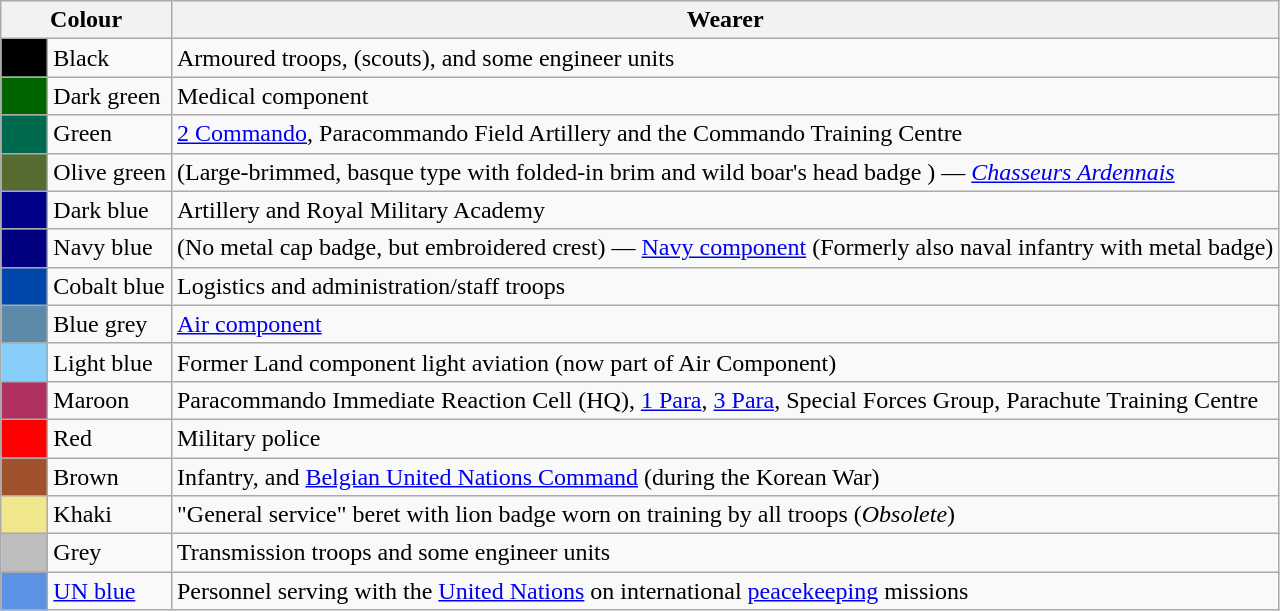<table class="wikitable">
<tr>
<th colspan="2" scope=col>Colour</th>
<th scope=col>Wearer</th>
</tr>
<tr>
<td style="background:black;">      </td>
<td>Black</td>
<td>Armoured troops,  (scouts),  and some engineer units</td>
</tr>
<tr>
<td style="background:#006400;"></td>
<td>Dark green</td>
<td>Medical component</td>
</tr>
<tr>
<td style="background:#006A4E;"></td>
<td>Green</td>
<td><a href='#'>2 Commando</a>, Paracommando Field Artillery and the Commando Training Centre</td>
</tr>
<tr>
<td style="background:#556B2F;"></td>
<td>Olive green</td>
<td>(Large-brimmed, basque type with folded-in brim and wild boar's head badge ) — <em><a href='#'>Chasseurs Ardennais</a></em></td>
</tr>
<tr>
<td style="background:#00008B;"></td>
<td>Dark blue</td>
<td>Artillery and Royal Military Academy</td>
</tr>
<tr>
<td style="background:#000080;"></td>
<td>Navy blue</td>
<td>(No metal cap badge, but embroidered crest) — <a href='#'>Navy component</a> (Formerly also naval infantry with metal badge)</td>
</tr>
<tr>
<td style="background:#0047AB;"></td>
<td>Cobalt blue</td>
<td>Logistics and administration/staff troops</td>
</tr>
<tr>
<td style="background:#5D8AA8;"></td>
<td>Blue grey</td>
<td><a href='#'>Air component</a></td>
</tr>
<tr>
<td style="background:#87CEFA;"></td>
<td>Light blue</td>
<td>Former Land component light aviation (now part of Air Component)</td>
</tr>
<tr>
<td style="background:#B03060;"></td>
<td>Maroon</td>
<td>Paracommando Immediate Reaction Cell (HQ), <a href='#'>1 Para</a>, <a href='#'>3 Para</a>, Special Forces Group, Parachute Training Centre</td>
</tr>
<tr>
<td style="background:red;"></td>
<td>Red</td>
<td>Military police</td>
</tr>
<tr>
<td style="background:sienna;"></td>
<td>Brown</td>
<td>Infantry,  and <a href='#'>Belgian United Nations Command</a> (during the Korean War)</td>
</tr>
<tr>
<td style="background:khaki;"></td>
<td>Khaki</td>
<td>"General service" beret with lion badge worn on training by all troops (<em>Obsolete</em>)</td>
</tr>
<tr>
<td style="background:#BEBEBE;"></td>
<td>Grey</td>
<td>Transmission troops and some engineer units</td>
</tr>
<tr>
<td style="background:#5B92E5;"></td>
<td><a href='#'>UN blue</a></td>
<td>Personnel serving with the <a href='#'>United Nations</a> on international <a href='#'>peacekeeping</a> missions</td>
</tr>
</table>
